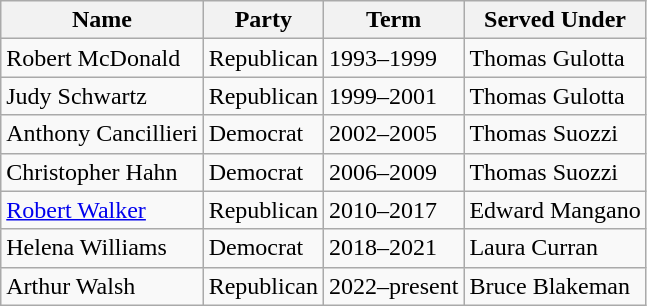<table class="wikitable">
<tr>
<th>Name</th>
<th>Party</th>
<th>Term</th>
<th>Served Under</th>
</tr>
<tr>
<td>Robert McDonald</td>
<td>Republican</td>
<td>1993–1999</td>
<td>Thomas Gulotta</td>
</tr>
<tr>
<td>Judy Schwartz</td>
<td>Republican</td>
<td>1999–2001</td>
<td>Thomas Gulotta</td>
</tr>
<tr>
<td>Anthony Cancillieri</td>
<td>Democrat</td>
<td>2002–2005</td>
<td>Thomas Suozzi</td>
</tr>
<tr>
<td>Christopher Hahn</td>
<td>Democrat</td>
<td>2006–2009</td>
<td>Thomas Suozzi</td>
</tr>
<tr>
<td><a href='#'>Robert Walker</a></td>
<td>Republican</td>
<td>2010–2017</td>
<td>Edward Mangano</td>
</tr>
<tr>
<td>Helena Williams</td>
<td>Democrat</td>
<td>2018–2021</td>
<td>Laura Curran</td>
</tr>
<tr>
<td>Arthur Walsh</td>
<td>Republican</td>
<td>2022–present</td>
<td>Bruce Blakeman</td>
</tr>
</table>
